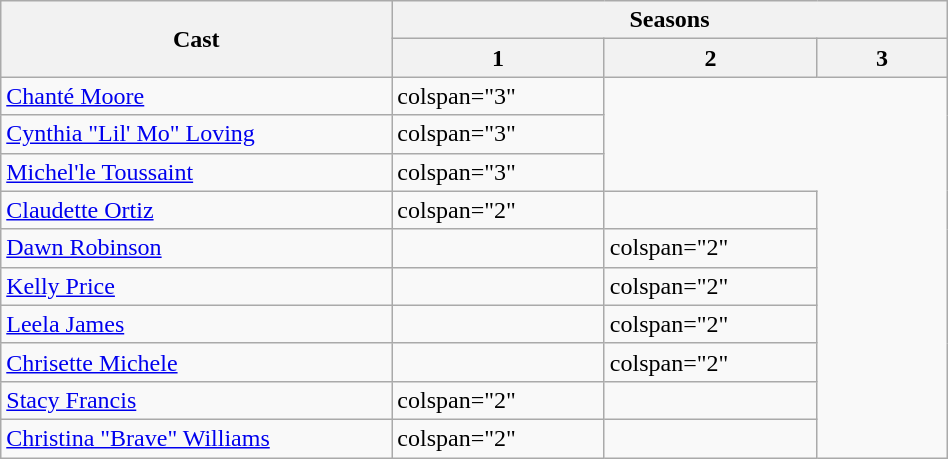<table class="wikitable plainrowheaders" style="width:50%;">
<tr>
<th scope="col" rowspan="2" width="15%">Cast</th>
<th scope="col" colspan="3">Seasons</th>
</tr>
<tr>
<th style="width:5%;">1</th>
<th style="width:5%;">2</th>
<th style="width:5%;">3</th>
</tr>
<tr>
<td><a href='#'>Chanté Moore</a></td>
<td>colspan="3" </td>
</tr>
<tr>
<td><a href='#'>Cynthia "Lil' Mo" Loving</a></td>
<td>colspan="3" </td>
</tr>
<tr>
<td><a href='#'>Michel'le Toussaint</a></td>
<td>colspan="3" </td>
</tr>
<tr>
<td><a href='#'>Claudette Ortiz</a></td>
<td>colspan="2" </td>
<td></td>
</tr>
<tr>
<td><a href='#'>Dawn Robinson</a></td>
<td></td>
<td>colspan="2" </td>
</tr>
<tr>
<td><a href='#'>Kelly Price</a></td>
<td></td>
<td>colspan="2" </td>
</tr>
<tr>
<td><a href='#'>Leela James</a></td>
<td></td>
<td>colspan="2" </td>
</tr>
<tr>
<td><a href='#'>Chrisette Michele</a></td>
<td></td>
<td>colspan="2" </td>
</tr>
<tr>
<td><a href='#'>Stacy Francis</a></td>
<td>colspan="2" </td>
<td></td>
</tr>
<tr>
<td><a href='#'>Christina "Brave" Williams</a></td>
<td>colspan="2" </td>
<td></td>
</tr>
</table>
